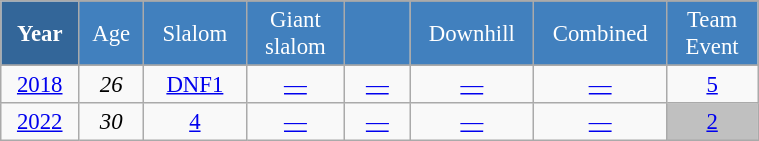<table class="wikitable" style="font-size:95%; text-align:center; border:grey solid 1px; border-collapse:collapse;" width="40%">
<tr style="background-color:#369; color:white;">
<td rowspan="2" colspan="1" width="4%"><strong>Year</strong></td>
</tr>
<tr style="background-color:#4180be; color:white;">
<td width="3%">Age</td>
<td width="5%">Slalom</td>
<td width="5%">Giant<br>slalom</td>
<td width="5%"></td>
<td width="5%">Downhill</td>
<td width="5%">Combined</td>
<td width="5%">Team Event</td>
</tr>
<tr style="background-color:#8CB2D8; color:white;">
</tr>
<tr>
<td><a href='#'>2018</a></td>
<td><em>26</em></td>
<td><a href='#'>DNF1</a></td>
<td><a href='#'>—</a></td>
<td><a href='#'>—</a></td>
<td><a href='#'>—</a></td>
<td><a href='#'>—</a></td>
<td><a href='#'>5</a></td>
</tr>
<tr>
<td><a href='#'>2022</a></td>
<td><em>30</em></td>
<td><a href='#'>4</a></td>
<td><a href='#'>—</a></td>
<td><a href='#'>—</a></td>
<td><a href='#'>—</a></td>
<td><a href='#'>—</a></td>
<td bgcolor="silver"><a href='#'>2</a></td>
</tr>
</table>
